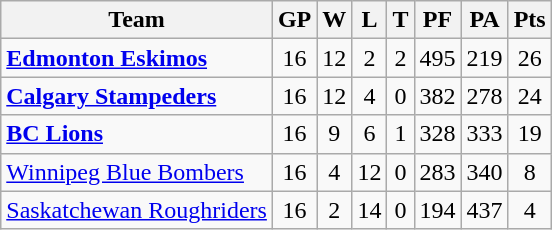<table class="wikitable">
<tr>
<th>Team</th>
<th>GP</th>
<th>W</th>
<th>L</th>
<th>T</th>
<th>PF</th>
<th>PA</th>
<th>Pts</th>
</tr>
<tr align="center">
<td align="left"><strong><a href='#'>Edmonton Eskimos</a></strong></td>
<td>16</td>
<td>12</td>
<td>2</td>
<td>2</td>
<td>495</td>
<td>219</td>
<td>26</td>
</tr>
<tr align="center">
<td align="left"><strong><a href='#'>Calgary Stampeders</a></strong></td>
<td>16</td>
<td>12</td>
<td>4</td>
<td>0</td>
<td>382</td>
<td>278</td>
<td>24</td>
</tr>
<tr align="center">
<td align="left"><strong><a href='#'>BC Lions</a></strong></td>
<td>16</td>
<td>9</td>
<td>6</td>
<td>1</td>
<td>328</td>
<td>333</td>
<td>19</td>
</tr>
<tr align="center">
<td align="left"><a href='#'>Winnipeg Blue Bombers</a></td>
<td>16</td>
<td>4</td>
<td>12</td>
<td>0</td>
<td>283</td>
<td>340</td>
<td>8</td>
</tr>
<tr align="center">
<td align="left"><a href='#'>Saskatchewan Roughriders</a></td>
<td>16</td>
<td>2</td>
<td>14</td>
<td>0</td>
<td>194</td>
<td>437</td>
<td>4</td>
</tr>
</table>
